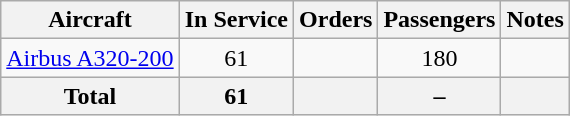<table class="wikitable">
<tr>
<th>Aircraft</th>
<th>In Service</th>
<th>Orders</th>
<th>Passengers</th>
<th>Notes</th>
</tr>
<tr>
<td><a href='#'>Airbus A320-200</a></td>
<td align=center>61</td>
<td align=center></td>
<td align=center>180</td>
<td></td>
</tr>
<tr>
<th>Total</th>
<th>61</th>
<th></th>
<th>–</th>
<th></th>
</tr>
</table>
